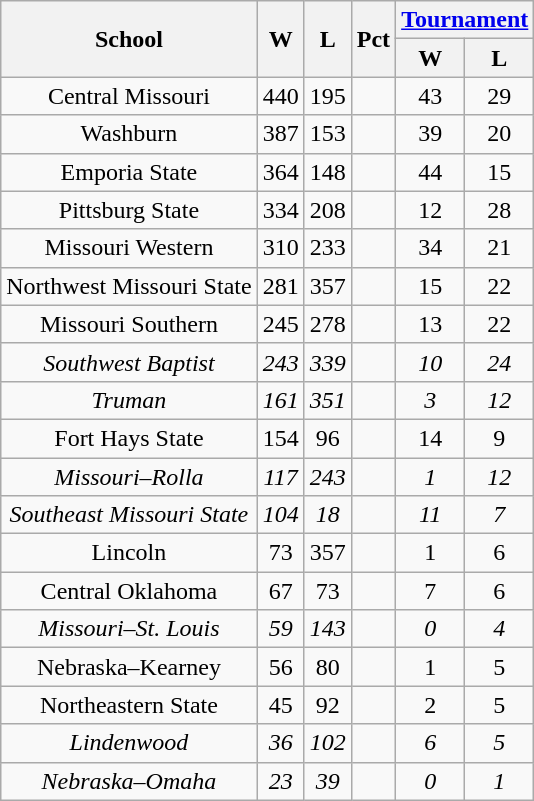<table class="wikitable sortable" style="text-align:center">
<tr>
<th rowspan=2>School</th>
<th rowspan=2>W</th>
<th rowspan=2>L</th>
<th rowspan=2>Pct</th>
<th colspan=2><a href='#'>Tournament</a></th>
</tr>
<tr>
<th>W</th>
<th>L</th>
</tr>
<tr>
<td>Central Missouri</td>
<td>440</td>
<td>195</td>
<td></td>
<td>43</td>
<td>29</td>
</tr>
<tr>
<td>Washburn</td>
<td>387</td>
<td>153</td>
<td></td>
<td>39</td>
<td>20</td>
</tr>
<tr>
<td>Emporia State</td>
<td>364</td>
<td>148</td>
<td></td>
<td>44</td>
<td>15</td>
</tr>
<tr>
<td>Pittsburg State</td>
<td>334</td>
<td>208</td>
<td></td>
<td>12</td>
<td>28</td>
</tr>
<tr>
<td>Missouri Western</td>
<td>310</td>
<td>233</td>
<td></td>
<td>34</td>
<td>21</td>
</tr>
<tr>
<td>Northwest Missouri State</td>
<td>281</td>
<td>357</td>
<td></td>
<td>15</td>
<td>22</td>
</tr>
<tr>
<td>Missouri Southern</td>
<td>245</td>
<td>278</td>
<td></td>
<td>13</td>
<td>22</td>
</tr>
<tr>
<td><em>Southwest Baptist</em></td>
<td><em>243</em></td>
<td><em>339</em></td>
<td><em></em></td>
<td><em>10</em></td>
<td><em>24</em></td>
</tr>
<tr>
<td><em>Truman</em></td>
<td><em>161</em></td>
<td><em>351</em></td>
<td><em></em></td>
<td><em>3</em></td>
<td><em>12</em></td>
</tr>
<tr>
<td>Fort Hays State</td>
<td>154</td>
<td>96</td>
<td></td>
<td>14</td>
<td>9</td>
</tr>
<tr>
<td><em>Missouri–Rolla</em></td>
<td><em>117</em></td>
<td><em>243</em></td>
<td><em></em></td>
<td><em>1</em></td>
<td><em>12</em></td>
</tr>
<tr>
<td><em>Southeast Missouri State</em></td>
<td><em>104</em></td>
<td><em>18</em></td>
<td><em></em></td>
<td><em>11</em></td>
<td><em>7</em></td>
</tr>
<tr>
<td>Lincoln</td>
<td>73</td>
<td>357</td>
<td></td>
<td>1</td>
<td>6</td>
</tr>
<tr>
<td>Central Oklahoma</td>
<td>67</td>
<td>73</td>
<td></td>
<td>7</td>
<td>6</td>
</tr>
<tr>
<td><em>Missouri–St. Louis</em></td>
<td><em>59</em></td>
<td><em>143</em></td>
<td><em></em></td>
<td><em>0</em></td>
<td><em>4</em></td>
</tr>
<tr>
<td>Nebraska–Kearney</td>
<td>56</td>
<td>80</td>
<td></td>
<td>1</td>
<td>5</td>
</tr>
<tr>
<td>Northeastern State</td>
<td>45</td>
<td>92</td>
<td></td>
<td>2</td>
<td>5</td>
</tr>
<tr>
<td><em>Lindenwood</em></td>
<td><em>36</em></td>
<td><em>102</em></td>
<td><em></em></td>
<td><em>6</em></td>
<td><em>5</em></td>
</tr>
<tr>
<td><em>Nebraska–Omaha</em></td>
<td><em>23</em></td>
<td><em>39</em></td>
<td><em></em></td>
<td><em>0</em></td>
<td><em>1</em></td>
</tr>
</table>
